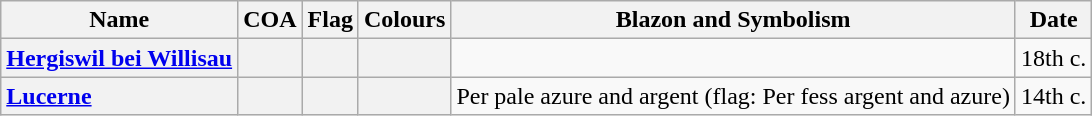<table class="sortable wikitable">
<tr>
<th scope="col">Name</th>
<th scope="col">COA</th>
<th scope="col">Flag</th>
<th scope="col">Colours</th>
<th scope="col">Blazon and Symbolism</th>
<th scope="col">Date</th>
</tr>
<tr>
<th scope="row" style="text-align: left;"><a href='#'>Hergiswil bei Willisau</a></th>
<th></th>
<th></th>
<th></th>
<td></td>
<td>18th c.</td>
</tr>
<tr>
<th scope="row" style="text-align: left;"><a href='#'>Lucerne</a></th>
<th></th>
<th></th>
<th></th>
<td>Per pale azure and argent (flag: Per fess argent and azure)</td>
<td>14th c.</td>
</tr>
</table>
